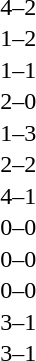<table cellspacing=1 width=70%>
<tr>
<th width=25%></th>
<th width=30%></th>
<th width=15%></th>
<th width=30%></th>
</tr>
<tr>
<td></td>
<td align=right></td>
<td align=center>4–2</td>
<td></td>
</tr>
<tr>
<td></td>
<td align=right></td>
<td align=center>1–2</td>
<td></td>
</tr>
<tr>
<td></td>
<td align=right></td>
<td align=center>1–1</td>
<td></td>
</tr>
<tr>
<td></td>
<td align=right></td>
<td align=center>2–0</td>
<td></td>
</tr>
<tr>
<td></td>
<td align=right></td>
<td align=center>1–3</td>
<td></td>
</tr>
<tr>
<td></td>
<td align=right></td>
<td align=center>2–2</td>
<td></td>
</tr>
<tr>
<td></td>
<td align=right></td>
<td align=center>4–1</td>
<td></td>
</tr>
<tr>
<td></td>
<td align=right></td>
<td align=center>0–0</td>
<td></td>
</tr>
<tr>
<td></td>
<td align=right></td>
<td align=center>0–0</td>
<td></td>
</tr>
<tr>
<td></td>
<td align=right></td>
<td align=center>0–0</td>
<td></td>
</tr>
<tr>
<td></td>
<td align=right></td>
<td align=center>3–1</td>
<td></td>
</tr>
<tr>
<td></td>
<td align=right></td>
<td align=center>3–1</td>
<td></td>
</tr>
</table>
